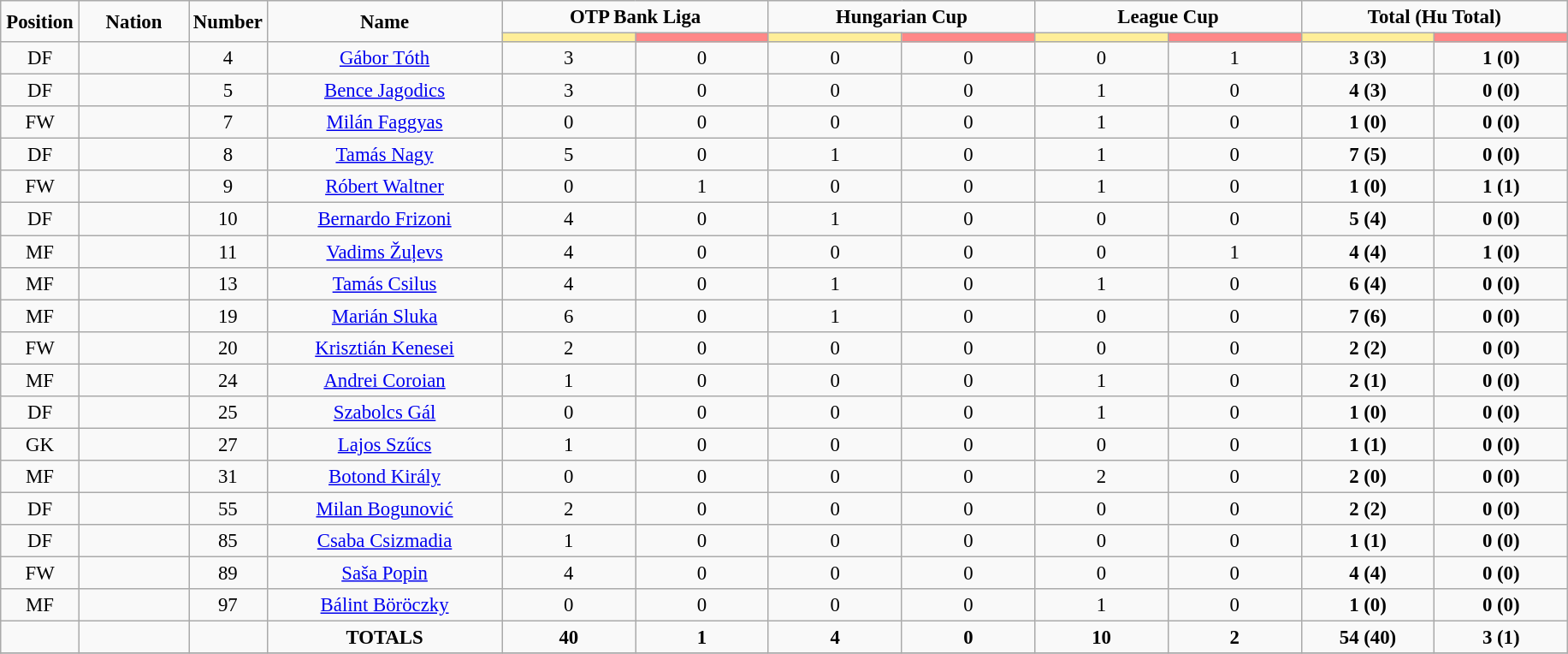<table class="wikitable" style="font-size: 95%; text-align: center;">
<tr>
<td rowspan="2" width="5%" align="center"><strong>Position</strong></td>
<td rowspan="2" width="7%" align="center"><strong>Nation</strong></td>
<td rowspan="2" width="5%" align="center"><strong>Number</strong></td>
<td rowspan="2" width="15%" align="center"><strong>Name</strong></td>
<td colspan="2" align="center"><strong>OTP Bank Liga</strong></td>
<td colspan="2" align="center"><strong>Hungarian Cup</strong></td>
<td colspan="2" align="center"><strong>League Cup</strong></td>
<td colspan="2" align="center"><strong>Total (Hu Total)</strong></td>
</tr>
<tr>
<th width=60 style="background: #FFEE99"></th>
<th width=60 style="background: #FF8888"></th>
<th width=60 style="background: #FFEE99"></th>
<th width=60 style="background: #FF8888"></th>
<th width=60 style="background: #FFEE99"></th>
<th width=60 style="background: #FF8888"></th>
<th width=60 style="background: #FFEE99"></th>
<th width=60 style="background: #FF8888"></th>
</tr>
<tr>
<td>DF</td>
<td></td>
<td>4</td>
<td><a href='#'>Gábor Tóth</a></td>
<td>3</td>
<td>0</td>
<td>0</td>
<td>0</td>
<td>0</td>
<td>1</td>
<td><strong>3 (3)</strong></td>
<td><strong>1 (0)</strong></td>
</tr>
<tr>
<td>DF</td>
<td></td>
<td>5</td>
<td><a href='#'>Bence Jagodics</a></td>
<td>3</td>
<td>0</td>
<td>0</td>
<td>0</td>
<td>1</td>
<td>0</td>
<td><strong>4 (3)</strong></td>
<td><strong>0 (0)</strong></td>
</tr>
<tr>
<td>FW</td>
<td></td>
<td>7</td>
<td><a href='#'>Milán Faggyas</a></td>
<td>0</td>
<td>0</td>
<td>0</td>
<td>0</td>
<td>1</td>
<td>0</td>
<td><strong>1 (0)</strong></td>
<td><strong>0 (0)</strong></td>
</tr>
<tr>
<td>DF</td>
<td></td>
<td>8</td>
<td><a href='#'>Tamás Nagy</a></td>
<td>5</td>
<td>0</td>
<td>1</td>
<td>0</td>
<td>1</td>
<td>0</td>
<td><strong>7 (5)</strong></td>
<td><strong>0 (0)</strong></td>
</tr>
<tr>
<td>FW</td>
<td></td>
<td>9</td>
<td><a href='#'>Róbert Waltner</a></td>
<td>0</td>
<td>1</td>
<td>0</td>
<td>0</td>
<td>1</td>
<td>0</td>
<td><strong>1 (0)</strong></td>
<td><strong>1 (1)</strong></td>
</tr>
<tr>
<td>DF</td>
<td></td>
<td>10</td>
<td><a href='#'>Bernardo Frizoni</a></td>
<td>4</td>
<td>0</td>
<td>1</td>
<td>0</td>
<td>0</td>
<td>0</td>
<td><strong>5 (4)</strong></td>
<td><strong>0 (0)</strong></td>
</tr>
<tr>
<td>MF</td>
<td></td>
<td>11</td>
<td><a href='#'>Vadims Žuļevs</a></td>
<td>4</td>
<td>0</td>
<td>0</td>
<td>0</td>
<td>0</td>
<td>1</td>
<td><strong>4 (4)</strong></td>
<td><strong>1 (0)</strong></td>
</tr>
<tr>
<td>MF</td>
<td></td>
<td>13</td>
<td><a href='#'>Tamás Csilus</a></td>
<td>4</td>
<td>0</td>
<td>1</td>
<td>0</td>
<td>1</td>
<td>0</td>
<td><strong>6 (4)</strong></td>
<td><strong>0 (0)</strong></td>
</tr>
<tr>
<td>MF</td>
<td></td>
<td>19</td>
<td><a href='#'>Marián Sluka</a></td>
<td>6</td>
<td>0</td>
<td>1</td>
<td>0</td>
<td>0</td>
<td>0</td>
<td><strong>7 (6)</strong></td>
<td><strong>0 (0)</strong></td>
</tr>
<tr>
<td>FW</td>
<td></td>
<td>20</td>
<td><a href='#'>Krisztián Kenesei</a></td>
<td>2</td>
<td>0</td>
<td>0</td>
<td>0</td>
<td>0</td>
<td>0</td>
<td><strong>2 (2)</strong></td>
<td><strong>0 (0)</strong></td>
</tr>
<tr>
<td>MF</td>
<td></td>
<td>24</td>
<td><a href='#'>Andrei Coroian</a></td>
<td>1</td>
<td>0</td>
<td>0</td>
<td>0</td>
<td>1</td>
<td>0</td>
<td><strong>2 (1)</strong></td>
<td><strong>0 (0)</strong></td>
</tr>
<tr>
<td>DF</td>
<td></td>
<td>25</td>
<td><a href='#'>Szabolcs Gál</a></td>
<td>0</td>
<td>0</td>
<td>0</td>
<td>0</td>
<td>1</td>
<td>0</td>
<td><strong>1 (0)</strong></td>
<td><strong>0 (0)</strong></td>
</tr>
<tr>
<td>GK</td>
<td></td>
<td>27</td>
<td><a href='#'>Lajos Szűcs</a></td>
<td>1</td>
<td>0</td>
<td>0</td>
<td>0</td>
<td>0</td>
<td>0</td>
<td><strong>1 (1)</strong></td>
<td><strong>0 (0)</strong></td>
</tr>
<tr>
<td>MF</td>
<td></td>
<td>31</td>
<td><a href='#'>Botond Király</a></td>
<td>0</td>
<td>0</td>
<td>0</td>
<td>0</td>
<td>2</td>
<td>0</td>
<td><strong>2 (0)</strong></td>
<td><strong>0 (0)</strong></td>
</tr>
<tr>
<td>DF</td>
<td></td>
<td>55</td>
<td><a href='#'>Milan Bogunović</a></td>
<td>2</td>
<td>0</td>
<td>0</td>
<td>0</td>
<td>0</td>
<td>0</td>
<td><strong>2 (2)</strong></td>
<td><strong>0 (0)</strong></td>
</tr>
<tr>
<td>DF</td>
<td></td>
<td>85</td>
<td><a href='#'>Csaba Csizmadia</a></td>
<td>1</td>
<td>0</td>
<td>0</td>
<td>0</td>
<td>0</td>
<td>0</td>
<td><strong>1 (1)</strong></td>
<td><strong>0 (0)</strong></td>
</tr>
<tr>
<td>FW</td>
<td></td>
<td>89</td>
<td><a href='#'>Saša Popin</a></td>
<td>4</td>
<td>0</td>
<td>0</td>
<td>0</td>
<td>0</td>
<td>0</td>
<td><strong>4 (4)</strong></td>
<td><strong>0 (0)</strong></td>
</tr>
<tr>
<td>MF</td>
<td></td>
<td>97</td>
<td><a href='#'>Bálint Böröczky</a></td>
<td>0</td>
<td>0</td>
<td>0</td>
<td>0</td>
<td>1</td>
<td>0</td>
<td><strong>1 (0)</strong></td>
<td><strong>0 (0)</strong></td>
</tr>
<tr>
<td></td>
<td></td>
<td></td>
<td><strong>TOTALS</strong></td>
<td><strong>40</strong></td>
<td><strong>1</strong></td>
<td><strong>4</strong></td>
<td><strong>0</strong></td>
<td><strong>10</strong></td>
<td><strong>2</strong></td>
<td><strong>54 (40)</strong></td>
<td><strong>3 (1)</strong></td>
</tr>
<tr>
</tr>
</table>
